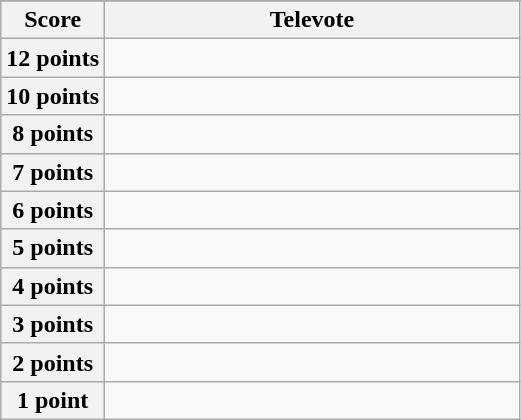<table class="wikitable">
<tr>
</tr>
<tr>
<th scope="col" width="20%">Score</th>
<th scope="col" width="80%">Televote</th>
</tr>
<tr>
<th scope="row">12 points</th>
<td></td>
</tr>
<tr>
<th scope="row">10 points</th>
<td></td>
</tr>
<tr>
<th scope="row">8 points</th>
<td></td>
</tr>
<tr>
<th scope="row">7 points</th>
<td></td>
</tr>
<tr>
<th scope="row">6 points</th>
<td></td>
</tr>
<tr>
<th scope="row">5 points</th>
<td></td>
</tr>
<tr>
<th scope="row">4 points</th>
<td></td>
</tr>
<tr>
<th scope="row">3 points</th>
<td></td>
</tr>
<tr>
<th scope="row">2 points</th>
<td></td>
</tr>
<tr>
<th scope="row">1 point</th>
<td></td>
</tr>
</table>
